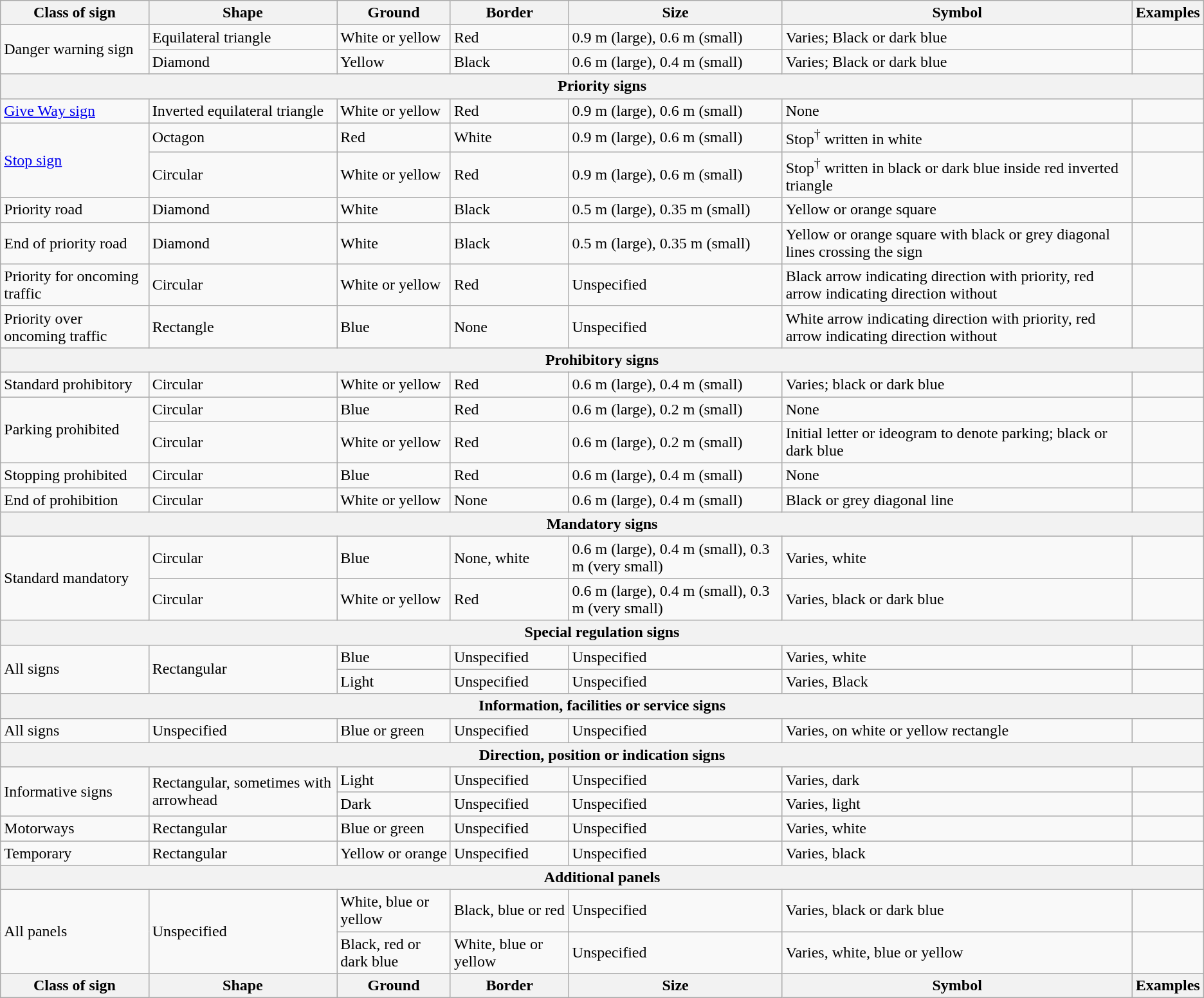<table class="wikitable">
<tr>
<th>Class of sign</th>
<th>Shape</th>
<th>Ground</th>
<th>Border</th>
<th>Size</th>
<th>Symbol</th>
<th>Examples</th>
</tr>
<tr>
<td rowspan=2>Danger warning sign</td>
<td>Equilateral triangle</td>
<td>White or yellow</td>
<td>Red</td>
<td>0.9 m (large), 0.6 m (small)</td>
<td>Varies; Black or dark blue</td>
<td> </td>
</tr>
<tr>
<td>Diamond</td>
<td>Yellow</td>
<td>Black</td>
<td>0.6 m (large), 0.4 m (small)</td>
<td>Varies; Black or dark blue</td>
<td></td>
</tr>
<tr>
<th colspan=7>Priority signs</th>
</tr>
<tr>
<td><a href='#'>Give Way sign</a></td>
<td>Inverted equilateral triangle</td>
<td>White or yellow</td>
<td>Red</td>
<td>0.9 m (large), 0.6 m (small)</td>
<td>None</td>
<td> </td>
</tr>
<tr>
<td rowspan=2><a href='#'>Stop sign</a></td>
<td>Octagon</td>
<td>Red</td>
<td>White</td>
<td>0.9 m (large), 0.6 m (small)</td>
<td>Stop<sup>†</sup> written in white</td>
<td></td>
</tr>
<tr>
<td>Circular</td>
<td>White or yellow</td>
<td>Red</td>
<td>0.9 m (large), 0.6 m (small)</td>
<td>Stop<sup>†</sup> written in black or dark blue inside red inverted triangle</td>
<td> </td>
</tr>
<tr>
<td>Priority road</td>
<td>Diamond</td>
<td>White</td>
<td>Black</td>
<td>0.5 m (large), 0.35 m (small)</td>
<td>Yellow or orange square</td>
<td> </td>
</tr>
<tr>
<td>End of priority road</td>
<td>Diamond</td>
<td>White</td>
<td>Black</td>
<td>0.5 m (large), 0.35 m (small)</td>
<td>Yellow or orange square with black or grey diagonal lines crossing the sign</td>
<td> </td>
</tr>
<tr>
<td>Priority for oncoming traffic</td>
<td>Circular</td>
<td>White or yellow</td>
<td>Red</td>
<td>Unspecified</td>
<td>Black arrow indicating direction with priority, red arrow indicating direction without</td>
<td> </td>
</tr>
<tr>
<td>Priority over oncoming traffic</td>
<td>Rectangle</td>
<td>Blue</td>
<td>None</td>
<td>Unspecified</td>
<td>White arrow indicating direction with priority, red arrow indicating direction without</td>
<td></td>
</tr>
<tr>
<th colspan=7>Prohibitory signs</th>
</tr>
<tr>
<td>Standard prohibitory</td>
<td>Circular</td>
<td>White or yellow</td>
<td>Red</td>
<td>0.6 m (large), 0.4 m (small)</td>
<td>Varies; black or dark blue</td>
<td> </td>
</tr>
<tr>
<td rowspan=2>Parking prohibited</td>
<td>Circular</td>
<td>Blue</td>
<td>Red</td>
<td>0.6 m (large), 0.2 m (small)</td>
<td>None</td>
<td></td>
</tr>
<tr>
<td>Circular</td>
<td>White or yellow</td>
<td>Red</td>
<td>0.6 m (large), 0.2 m (small)</td>
<td>Initial letter or ideogram to denote parking; black or dark blue</td>
<td> </td>
</tr>
<tr>
<td>Stopping prohibited</td>
<td>Circular</td>
<td>Blue</td>
<td>Red</td>
<td>0.6 m (large), 0.4 m (small)</td>
<td>None</td>
<td></td>
</tr>
<tr>
<td>End of prohibition</td>
<td>Circular</td>
<td>White or yellow</td>
<td>None</td>
<td>0.6 m (large), 0.4 m (small)</td>
<td>Black or grey diagonal line</td>
<td></td>
</tr>
<tr>
<th colspan=7>Mandatory signs</th>
</tr>
<tr>
<td rowspan=2>Standard mandatory</td>
<td>Circular</td>
<td>Blue</td>
<td>None, white</td>
<td>0.6 m (large), 0.4 m (small), 0.3 m (very small)</td>
<td>Varies, white</td>
<td></td>
</tr>
<tr>
<td>Circular</td>
<td>White or yellow</td>
<td>Red</td>
<td>0.6 m (large), 0.4 m (small), 0.3 m (very small)</td>
<td>Varies, black or dark blue</td>
<td> </td>
</tr>
<tr>
<th colspan=7>Special regulation signs</th>
</tr>
<tr>
<td rowspan=2>All signs</td>
<td rowspan=2>Rectangular</td>
<td>Blue</td>
<td>Unspecified</td>
<td>Unspecified</td>
<td>Varies, white</td>
<td></td>
</tr>
<tr>
<td>Light</td>
<td>Unspecified</td>
<td>Unspecified</td>
<td>Varies, Black</td>
<td></td>
</tr>
<tr>
<th colspan=7>Information, facilities or service signs</th>
</tr>
<tr>
<td>All signs</td>
<td>Unspecified</td>
<td>Blue or green</td>
<td>Unspecified</td>
<td>Unspecified</td>
<td>Varies, on white or yellow rectangle</td>
<td></td>
</tr>
<tr>
<th colspan=7>Direction, position or indication signs</th>
</tr>
<tr>
<td rowspan=2>Informative signs</td>
<td rowspan=2>Rectangular, sometimes with arrowhead</td>
<td>Light</td>
<td>Unspecified</td>
<td>Unspecified</td>
<td>Varies, dark</td>
<td></td>
</tr>
<tr>
<td>Dark</td>
<td>Unspecified</td>
<td>Unspecified</td>
<td>Varies, light</td>
<td><br></td>
</tr>
<tr>
<td>Motorways</td>
<td>Rectangular</td>
<td>Blue or green</td>
<td>Unspecified</td>
<td>Unspecified</td>
<td>Varies, white</td>
<td> </td>
</tr>
<tr>
<td>Temporary</td>
<td>Rectangular</td>
<td>Yellow or orange</td>
<td>Unspecified</td>
<td>Unspecified</td>
<td>Varies, black</td>
<td></td>
</tr>
<tr>
<th colspan=7>Additional panels</th>
</tr>
<tr>
<td rowspan=2>All panels</td>
<td rowspan=2>Unspecified</td>
<td>White, blue or yellow</td>
<td>Black, blue or red</td>
<td>Unspecified</td>
<td>Varies, black or dark blue</td>
<td></td>
</tr>
<tr>
<td>Black, red or dark blue</td>
<td>White, blue or yellow</td>
<td>Unspecified</td>
<td>Varies, white, blue or yellow</td>
<td></td>
</tr>
<tr>
<th>Class of sign</th>
<th>Shape</th>
<th>Ground</th>
<th>Border</th>
<th>Size</th>
<th>Symbol</th>
<th>Examples</th>
</tr>
</table>
